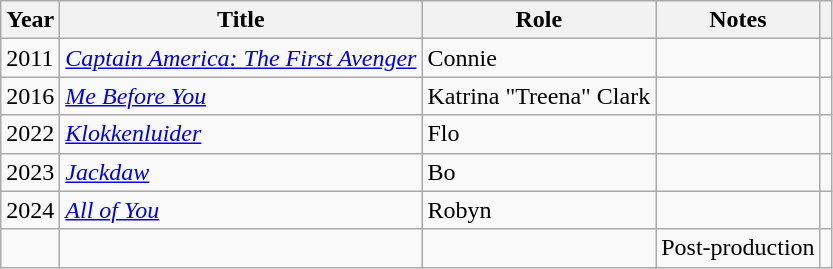<table class="wikitable sortable">
<tr>
<th>Year</th>
<th>Title</th>
<th>Role</th>
<th class="unsortable">Notes</th>
<th class="unsortable"></th>
</tr>
<tr>
<td>2011</td>
<td><em><a href='#'>Captain America: The First Avenger</a></em></td>
<td>Connie</td>
<td></td>
<td></td>
</tr>
<tr>
<td>2016</td>
<td><em><a href='#'>Me Before You</a></em></td>
<td>Katrina "Treena" Clark</td>
<td></td>
<td></td>
</tr>
<tr>
<td>2022</td>
<td><em><a href='#'>Klokkenluider</a></em></td>
<td>Flo</td>
<td></td>
<td></td>
</tr>
<tr>
<td>2023</td>
<td><em><a href='#'>Jackdaw</a></em></td>
<td>Bo</td>
<td></td>
<td></td>
</tr>
<tr>
<td>2024</td>
<td><em><a href='#'>All of You</a></em></td>
<td>Robyn</td>
<td></td>
<td></td>
</tr>
<tr>
<td></td>
<td></td>
<td></td>
<td>Post-production</td>
<td></td>
</tr>
</table>
